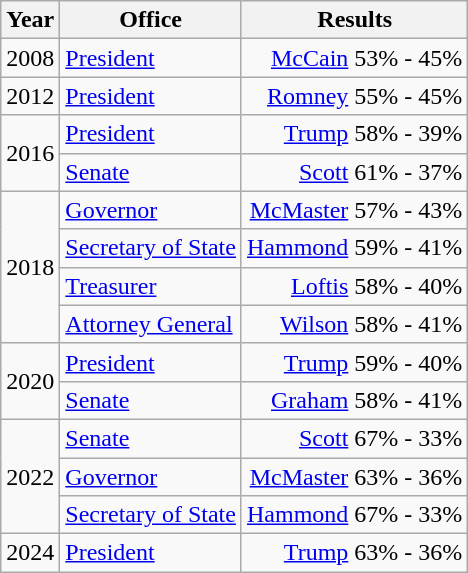<table class=wikitable>
<tr>
<th>Year</th>
<th>Office</th>
<th>Results</th>
</tr>
<tr>
<td>2008</td>
<td><a href='#'>President</a></td>
<td align="right" ><a href='#'>McCain</a> 53% - 45%</td>
</tr>
<tr>
<td>2012</td>
<td><a href='#'>President</a></td>
<td align="right" ><a href='#'>Romney</a> 55% - 45%</td>
</tr>
<tr>
<td rowspan=2>2016</td>
<td><a href='#'>President</a></td>
<td align="right" ><a href='#'>Trump</a> 58% - 39%</td>
</tr>
<tr>
<td><a href='#'>Senate</a></td>
<td align="right" ><a href='#'>Scott</a> 61% - 37%</td>
</tr>
<tr>
<td rowspan=4>2018</td>
<td><a href='#'>Governor</a></td>
<td align="right" ><a href='#'>McMaster</a> 57% - 43%</td>
</tr>
<tr>
<td><a href='#'>Secretary of State</a></td>
<td align="right" ><a href='#'>Hammond</a> 59% - 41%</td>
</tr>
<tr>
<td><a href='#'>Treasurer</a></td>
<td align="right" ><a href='#'>Loftis</a> 58% - 40%</td>
</tr>
<tr>
<td><a href='#'>Attorney General</a></td>
<td align="right" ><a href='#'>Wilson</a> 58% - 41%</td>
</tr>
<tr>
<td rowspan=2>2020</td>
<td><a href='#'>President</a></td>
<td align="right" ><a href='#'>Trump</a> 59% - 40%</td>
</tr>
<tr>
<td><a href='#'>Senate</a></td>
<td align="right" ><a href='#'>Graham</a> 58% - 41%</td>
</tr>
<tr>
<td rowspan=3>2022</td>
<td><a href='#'>Senate</a></td>
<td align="right" ><a href='#'>Scott</a> 67% - 33%</td>
</tr>
<tr>
<td><a href='#'>Governor</a></td>
<td align="right" ><a href='#'>McMaster</a> 63% - 36%</td>
</tr>
<tr>
<td><a href='#'>Secretary of State</a></td>
<td align="right" ><a href='#'>Hammond</a> 67% - 33%</td>
</tr>
<tr>
<td>2024</td>
<td><a href='#'>President</a></td>
<td align="right" ><a href='#'>Trump</a> 63% - 36%</td>
</tr>
</table>
